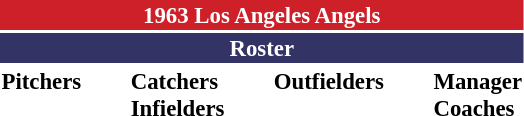<table class="toccolours" style="font-size: 95%;">
<tr>
<th colspan="10" style="background-color: #CE2029; color: white; text-align: center;">1963 Los Angeles Angels</th>
</tr>
<tr>
<td colspan="10" style="background-color: #333366; color: white; text-align: center;"><strong>Roster</strong></td>
</tr>
<tr>
<td valign="top"><strong>Pitchers</strong><br>
















</td>
<td width="25px"></td>
<td valign="top"><strong>Catchers</strong><br>



<strong>Infielders</strong>







</td>
<td width="25px"></td>
<td valign="top"><strong>Outfielders</strong><br>





</td>
<td width="25px"></td>
<td valign="top"><strong>Manager</strong><br>
<strong>Coaches</strong>



</td>
</tr>
<tr>
</tr>
</table>
